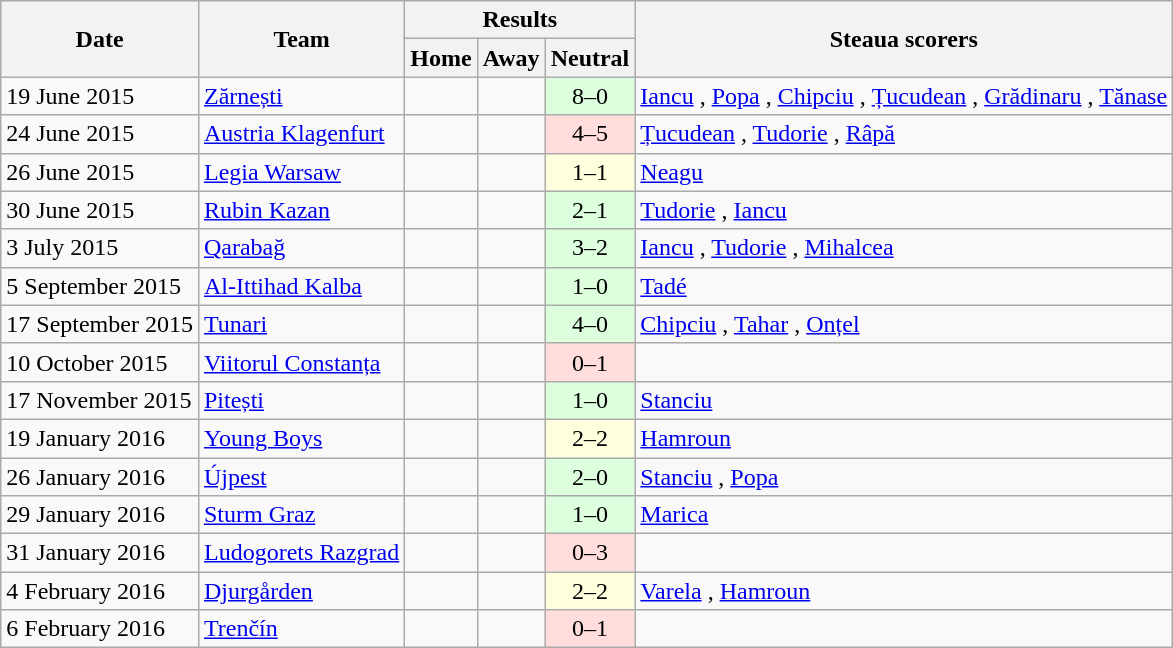<table class="wikitable" style="text-align:center">
<tr>
<th rowspan=2>Date</th>
<th rowspan=2>Team</th>
<th colspan=3>Results</th>
<th rowspan=2>Steaua scorers</th>
</tr>
<tr>
<th width=10>Home</th>
<th width=10>Away</th>
<th width=10>Neutral</th>
</tr>
<tr>
<td align=left>19 June 2015</td>
<td align=left> <a href='#'>Zărnești</a></td>
<td></td>
<td></td>
<td bgcolor="#ddffdd">8–0</td>
<td align=left><a href='#'>Iancu</a> , <a href='#'>Popa</a> , <a href='#'>Chipciu</a> , <a href='#'>Țucudean</a> , <a href='#'>Grădinaru</a> , <a href='#'>Tănase</a> </td>
</tr>
<tr>
<td align=left>24 June 2015</td>
<td align=left> <a href='#'>Austria Klagenfurt</a></td>
<td></td>
<td></td>
<td bgcolor="#ffdddd">4–5</td>
<td align=left><a href='#'>Țucudean</a> , <a href='#'>Tudorie</a> , <a href='#'>Râpă</a> </td>
</tr>
<tr>
<td align=left>26 June 2015</td>
<td align=left> <a href='#'>Legia Warsaw</a></td>
<td></td>
<td></td>
<td style="background:#ffd;">1–1</td>
<td align=left><a href='#'>Neagu</a> </td>
</tr>
<tr>
<td align=left>30 June 2015</td>
<td align=left> <a href='#'>Rubin Kazan</a></td>
<td></td>
<td></td>
<td bgcolor="#ddffdd">2–1</td>
<td align=left><a href='#'>Tudorie</a> , <a href='#'>Iancu</a> </td>
</tr>
<tr>
<td align=left>3 July 2015</td>
<td align=left> <a href='#'>Qarabağ</a></td>
<td></td>
<td></td>
<td bgcolor="#ddffdd">3–2</td>
<td align=left><a href='#'>Iancu</a> , <a href='#'>Tudorie</a> , <a href='#'>Mihalcea</a> </td>
</tr>
<tr>
<td align=left>5 September 2015</td>
<td align=left> <a href='#'>Al-Ittihad Kalba</a></td>
<td></td>
<td></td>
<td bgcolor="#ddffdd">1–0</td>
<td align=left><a href='#'>Tadé</a> </td>
</tr>
<tr>
<td align=left>17 September 2015</td>
<td align=left> <a href='#'>Tunari</a></td>
<td></td>
<td></td>
<td bgcolor="#ddffdd">4–0</td>
<td align=left><a href='#'>Chipciu</a> , <a href='#'>Tahar</a> , <a href='#'>Onțel</a> </td>
</tr>
<tr>
<td align=left>10 October 2015</td>
<td align=left> <a href='#'>Viitorul Constanța</a></td>
<td></td>
<td></td>
<td bgcolor="#ffdddd">0–1</td>
<td align=left></td>
</tr>
<tr>
<td align=left>17 November 2015</td>
<td align=left> <a href='#'>Pitești</a></td>
<td></td>
<td></td>
<td bgcolor="#ddffdd">1–0</td>
<td align=left><a href='#'>Stanciu</a> </td>
</tr>
<tr>
<td align=left>19 January 2016</td>
<td align=left> <a href='#'>Young Boys</a></td>
<td></td>
<td></td>
<td style="background:#ffd;">2–2</td>
<td align=left><a href='#'>Hamroun</a> </td>
</tr>
<tr>
<td align=left>26 January 2016</td>
<td align=left> <a href='#'>Újpest</a></td>
<td></td>
<td></td>
<td bgcolor="#ddffdd">2–0</td>
<td align=left><a href='#'>Stanciu</a> , <a href='#'>Popa</a> </td>
</tr>
<tr>
<td align=left>29 January 2016</td>
<td align=left> <a href='#'>Sturm Graz</a></td>
<td></td>
<td></td>
<td bgcolor="#ddffdd">1–0</td>
<td align=left><a href='#'>Marica</a> </td>
</tr>
<tr>
<td align=left>31 January 2016</td>
<td align=left> <a href='#'>Ludogorets Razgrad</a></td>
<td></td>
<td></td>
<td bgcolor="#ffdddd">0–3</td>
<td align=left></td>
</tr>
<tr>
<td align=left>4 February 2016</td>
<td align=left> <a href='#'>Djurgården</a></td>
<td></td>
<td></td>
<td style="background:#ffd;">2–2</td>
<td align=left><a href='#'>Varela</a> , <a href='#'>Hamroun</a> </td>
</tr>
<tr>
<td align=left>6 February 2016</td>
<td align=left> <a href='#'>Trenčín</a></td>
<td></td>
<td></td>
<td bgcolor="#ffdddd">0–1</td>
<td align=left></td>
</tr>
</table>
